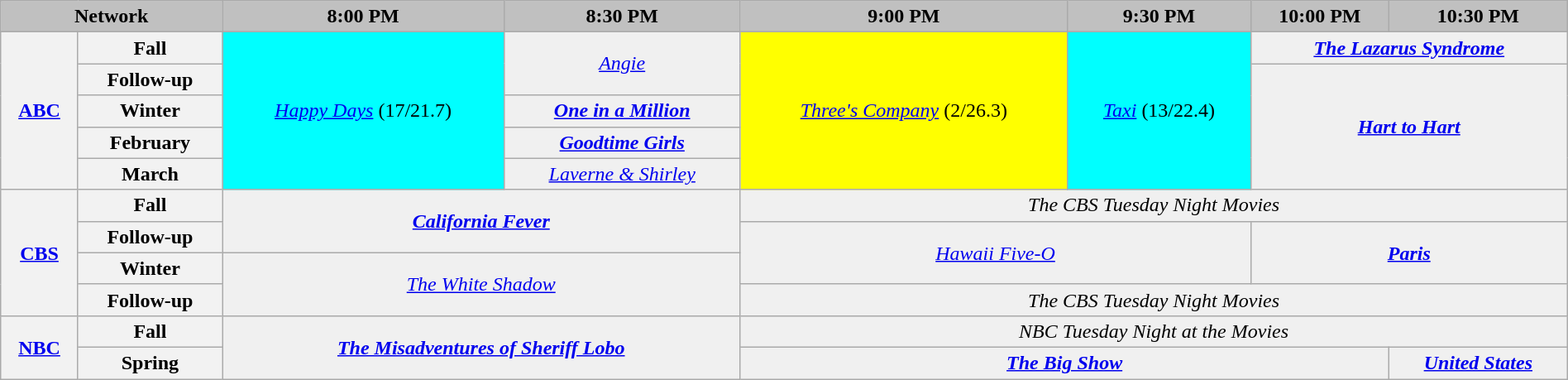<table class="wikitable plainrowheaders" style="width:100%; margin:auto ;text-align:center;">
<tr>
<th colspan="2" style="background-color:#C0C0C0;text-align:center">Network</th>
<th style="background-color:#C0C0C0;text-align:center">8:00 PM</th>
<th style="background-color:#C0C0C0;text-align:center">8:30 PM</th>
<th style="background-color:#C0C0C0;text-align:center">9:00 PM</th>
<th style="background-color:#C0C0C0;text-align:center">9:30 PM</th>
<th style="background-color:#C0C0C0;text-align:center">10:00 PM</th>
<th style="background-color:#C0C0C0;text-align:center">10:30 PM</th>
</tr>
<tr>
<th rowspan="5" bgcolor="#C0C0C0"><a href='#'>ABC</a></th>
<th>Fall</th>
<td rowspan="5" bgcolor="#00FFFF"><em><a href='#'>Happy Days</a></em> (17/21.7)</td>
<td bgcolor="#F0F0F0" rowspan="2"><em><a href='#'>Angie</a></em></td>
<td rowspan="5" bgcolor="#FFFF00"><em><a href='#'>Three's Company</a></em> (2/26.3)</td>
<td rowspan="5" bgcolor="#00FFFF"><em><a href='#'>Taxi</a></em> (13/22.4)</td>
<td bgcolor="#F0F0F0" colspan="2"><strong><em><a href='#'>The Lazarus Syndrome</a></em></strong></td>
</tr>
<tr>
<th>Follow-up</th>
<td colspan="2" rowspan="4" bgcolor="#F0F0F0"><strong><em><a href='#'>Hart to Hart</a></em></strong></td>
</tr>
<tr>
<th>Winter</th>
<td bgcolor="#F0F0F0"><strong><em><a href='#'><strong>One in a Million</strong></a></em></strong></td>
</tr>
<tr>
<th>February</th>
<td bgcolor="#F0F0F0"><strong><em><a href='#'>Goodtime Girls</a></em></strong></td>
</tr>
<tr>
<th>March</th>
<td bgcolor="#F0F0F0"><em><a href='#'>Laverne & Shirley</a></em></td>
</tr>
<tr>
<th rowspan="4" bgcolor="#C0C0C0"><a href='#'>CBS</a></th>
<th>Fall</th>
<td colspan="2" rowspan="2" bgcolor="#F0F0F0"><strong><em><a href='#'>California Fever</a></em></strong></td>
<td colspan="4" bgcolor="#F0F0F0"><em>The CBS Tuesday Night Movies</em></td>
</tr>
<tr>
<th>Follow-up</th>
<td colspan="2" rowspan="2" bgcolor="#F0F0F0"><em><a href='#'>Hawaii Five-O</a></em></td>
<td colspan="2" rowspan="2" bgcolor="#F0F0F0"><em><a href='#'><strong>Paris</strong></a></em></td>
</tr>
<tr>
<th>Winter</th>
<td colspan="2" rowspan="2" bgcolor="#F0F0F0"><em><a href='#'>The White Shadow</a></em></td>
</tr>
<tr>
<th>Follow-up</th>
<td colspan="4" bgcolor="#F0F0F0"><em>The CBS Tuesday Night Movies</em></td>
</tr>
<tr>
<th bgcolor="#C0C0C0" rowspan="2"><a href='#'>NBC</a></th>
<th>Fall</th>
<td bgcolor="#F0F0F0" colspan="2" rowspan="2"><strong><em><a href='#'>The Misadventures of Sheriff Lobo</a></em></strong></td>
<td bgcolor="#F0F0F0" colspan="4"><em>NBC Tuesday Night at the Movies</em></td>
</tr>
<tr>
<th>Spring</th>
<td bgcolor="#F0F0F0" colspan="3"><strong><em><a href='#'>The Big Show</a></em></strong></td>
<td bgcolor="#F0F0F0"><strong><em><a href='#'>United States</a></em></strong></td>
</tr>
</table>
